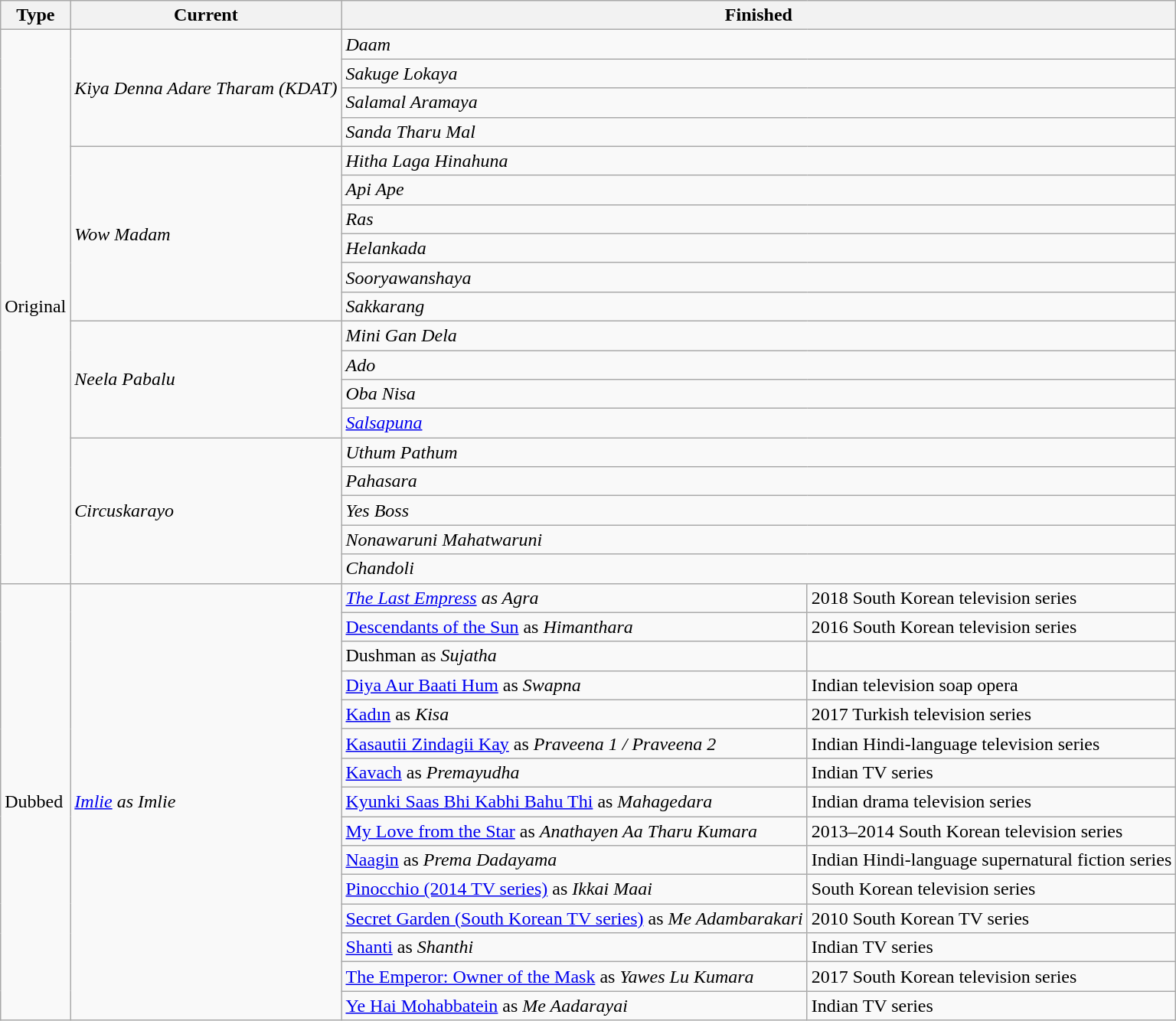<table class="wikitable">
<tr>
<th>Type</th>
<th>Current</th>
<th colspan="2">Finished</th>
</tr>
<tr>
<td rowspan="19">Original</td>
<td rowspan="4"><em>Kiya Denna Adare Tharam (KDAT)</em><br><em></em></td>
<td colspan="2"><em>Daam</em><br><em></em></td>
</tr>
<tr>
<td colspan="2"><em>Sakuge Lokaya</em><br><em></em></td>
</tr>
<tr>
<td colspan="2"><em>Salamal Aramaya</em><br><em></em></td>
</tr>
<tr>
<td colspan="2"><em>Sanda Tharu Mal</em><br><em></em></td>
</tr>
<tr>
<td rowspan="6"><em>Wow Madam</em><br><em></em></td>
<td colspan="2"><em>Hitha Laga Hinahuna</em><br><em></em></td>
</tr>
<tr>
<td colspan="2"><em>Api Ape</em><br><em></em></td>
</tr>
<tr>
<td colspan="2"><em>Ras</em><br><em></em></td>
</tr>
<tr>
<td colspan="2"><em>Helankada</em><br><em></em></td>
</tr>
<tr>
<td colspan="2"><em>Sooryawanshaya</em><br><em></em></td>
</tr>
<tr>
<td colspan="2"><em>Sakkarang</em><br><em></em></td>
</tr>
<tr>
<td rowspan="4"><em>Neela Pabalu</em><br><em></em></td>
<td colspan="2"><em>Mini Gan Dela</em><br><em></em></td>
</tr>
<tr>
<td colspan="2"><em>Ado</em><br><em></em></td>
</tr>
<tr>
<td colspan="2"><em>Oba Nisa</em><br><em></em></td>
</tr>
<tr>
<td colspan="2"><em><a href='#'>Salsapuna</a></em><br><em></em></td>
</tr>
<tr>
<td rowspan="5"><em>Circuskarayo</em><br><em></em></td>
<td colspan="2"><em>Uthum Pathum</em><br><em></em></td>
</tr>
<tr>
<td colspan="2"><em>Pahasara</em><br><em></em></td>
</tr>
<tr>
<td colspan="2"><em>Yes Boss</em><br><em></em></td>
</tr>
<tr>
<td colspan="2"><em>Nonawaruni Mahatwaruni</em><br><em></em></td>
</tr>
<tr>
<td colspan="2"><em>Chandoli</em><br><em></em></td>
</tr>
<tr>
<td rowspan="15">Dubbed</td>
<td rowspan="15"><em><a href='#'>Imlie</a></em> <em>as Imlie</em><br><em></em></td>
<td><a href='#'><em>The Last Empress</em></a> <em>as Agra</em><br><em></em></td>
<td>2018 South Korean television series</td>
</tr>
<tr>
<td><a href='#'>Descendants of the Sun</a> as <em>Himanthara</em><br><em></em></td>
<td>2016 South Korean television series</td>
</tr>
<tr>
<td>Dushman as <em>Sujatha</em><br><em></em></td>
<td></td>
</tr>
<tr>
<td><a href='#'>Diya Aur Baati Hum</a> as <em>Swapna</em><br><em></em></td>
<td>Indian television soap opera</td>
</tr>
<tr>
<td><a href='#'>Kadın</a> as <em>Kisa </em></td>
<td>2017 Turkish television series</td>
</tr>
<tr>
<td><a href='#'>Kasautii Zindagii Kay</a> as <em>Praveena 1 /  Praveena 2 </em></td>
<td>Indian Hindi-language television series</td>
</tr>
<tr>
<td><a href='#'>Kavach</a> as <em>Premayudha</em><br><em></em></td>
<td>Indian TV series</td>
</tr>
<tr>
<td><a href='#'>Kyunki Saas Bhi Kabhi Bahu Thi</a> as <em>Mahagedara </em></td>
<td>Indian drama television series</td>
</tr>
<tr>
<td><a href='#'>My Love from the Star</a> as <em>Anathayen Aa Tharu Kumara</em><br><em></em></td>
<td>2013–2014 South Korean television series</td>
</tr>
<tr>
<td><a href='#'>Naagin</a> as <em>Prema Dadayama</em><br><em></em></td>
<td>Indian Hindi-language supernatural fiction series</td>
</tr>
<tr>
<td><a href='#'>Pinocchio (2014 TV series)</a> as <em>Ikkai Maai</em><br><em></em></td>
<td>South Korean television series</td>
</tr>
<tr>
<td><a href='#'>Secret Garden (South Korean TV series)</a> as <em>Me Adambarakari </em></td>
<td>2010 South Korean TV series</td>
</tr>
<tr>
<td><a href='#'>Shanti</a> as <em>Shanthi </em></td>
<td>Indian TV series</td>
</tr>
<tr>
<td><a href='#'>The Emperor: Owner of the Mask</a> as <em>Yawes Lu Kumara</em><br><em></em></td>
<td>2017 South Korean television series</td>
</tr>
<tr>
<td><a href='#'>Ye Hai Mohabbatein</a> as <em>Me Aadarayai</em><br><em></em></td>
<td>Indian TV series</td>
</tr>
</table>
